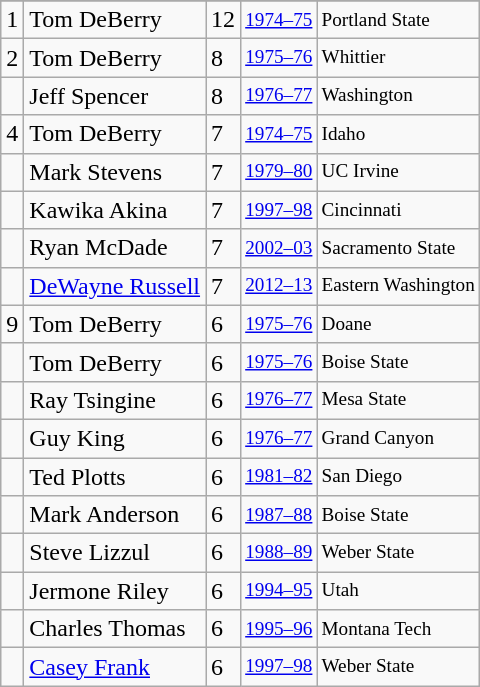<table class="wikitable">
<tr>
</tr>
<tr>
<td>1</td>
<td>Tom DeBerry</td>
<td>12</td>
<td style="font-size:80%;"><a href='#'>1974–75</a></td>
<td style="font-size:80%;">Portland State</td>
</tr>
<tr>
<td>2</td>
<td>Tom DeBerry</td>
<td>8</td>
<td style="font-size:80%;"><a href='#'>1975–76</a></td>
<td style="font-size:80%;">Whittier</td>
</tr>
<tr>
<td></td>
<td>Jeff Spencer</td>
<td>8</td>
<td style="font-size:80%;"><a href='#'>1976–77</a></td>
<td style="font-size:80%;">Washington</td>
</tr>
<tr>
<td>4</td>
<td>Tom DeBerry</td>
<td>7</td>
<td style="font-size:80%;"><a href='#'>1974–75</a></td>
<td style="font-size:80%;">Idaho</td>
</tr>
<tr>
<td></td>
<td>Mark Stevens</td>
<td>7</td>
<td style="font-size:80%;"><a href='#'>1979–80</a></td>
<td style="font-size:80%;">UC Irvine</td>
</tr>
<tr>
<td></td>
<td>Kawika Akina</td>
<td>7</td>
<td style="font-size:80%;"><a href='#'>1997–98</a></td>
<td style="font-size:80%;">Cincinnati</td>
</tr>
<tr>
<td></td>
<td>Ryan McDade</td>
<td>7</td>
<td style="font-size:80%;"><a href='#'>2002–03</a></td>
<td style="font-size:80%;">Sacramento State</td>
</tr>
<tr>
<td></td>
<td><a href='#'>DeWayne Russell</a></td>
<td>7</td>
<td style="font-size:80%;"><a href='#'>2012–13</a></td>
<td style="font-size:80%;">Eastern Washington</td>
</tr>
<tr>
<td>9</td>
<td>Tom DeBerry</td>
<td>6</td>
<td style="font-size:80%;"><a href='#'>1975–76</a></td>
<td style="font-size:80%;">Doane</td>
</tr>
<tr>
<td></td>
<td>Tom DeBerry</td>
<td>6</td>
<td style="font-size:80%;"><a href='#'>1975–76</a></td>
<td style="font-size:80%;">Boise State</td>
</tr>
<tr>
<td></td>
<td>Ray Tsingine</td>
<td>6</td>
<td style="font-size:80%;"><a href='#'>1976–77</a></td>
<td style="font-size:80%;">Mesa State</td>
</tr>
<tr>
<td></td>
<td>Guy King</td>
<td>6</td>
<td style="font-size:80%;"><a href='#'>1976–77</a></td>
<td style="font-size:80%;">Grand Canyon</td>
</tr>
<tr>
<td></td>
<td>Ted Plotts</td>
<td>6</td>
<td style="font-size:80%;"><a href='#'>1981–82</a></td>
<td style="font-size:80%;">San Diego</td>
</tr>
<tr>
<td></td>
<td>Mark Anderson</td>
<td>6</td>
<td style="font-size:80%;"><a href='#'>1987–88</a></td>
<td style="font-size:80%;">Boise State</td>
</tr>
<tr>
<td></td>
<td>Steve Lizzul</td>
<td>6</td>
<td style="font-size:80%;"><a href='#'>1988–89</a></td>
<td style="font-size:80%;">Weber State</td>
</tr>
<tr>
<td></td>
<td>Jermone Riley</td>
<td>6</td>
<td style="font-size:80%;"><a href='#'>1994–95</a></td>
<td style="font-size:80%;">Utah</td>
</tr>
<tr>
<td></td>
<td>Charles Thomas</td>
<td>6</td>
<td style="font-size:80%;"><a href='#'>1995–96</a></td>
<td style="font-size:80%;">Montana Tech</td>
</tr>
<tr>
<td></td>
<td><a href='#'>Casey Frank</a></td>
<td>6</td>
<td style="font-size:80%;"><a href='#'>1997–98</a></td>
<td style="font-size:80%;">Weber State</td>
</tr>
</table>
